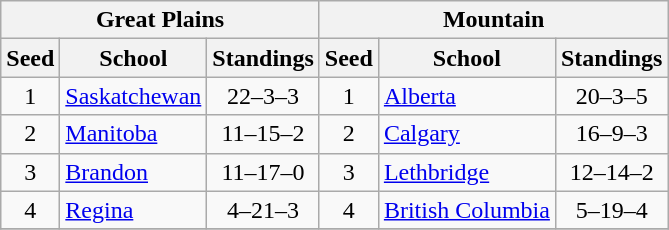<table class="wikitable">
<tr>
<th colspan=3>Great Plains</th>
<th colspan=3>Mountain</th>
</tr>
<tr>
<th>Seed</th>
<th width:120px">School</th>
<th>Standings</th>
<th>Seed</th>
<th width:120px">School</th>
<th>Standings</th>
</tr>
<tr>
<td align=center>1</td>
<td><a href='#'>Saskatchewan</a></td>
<td align=center>22–3–3</td>
<td align=center>1</td>
<td><a href='#'>Alberta</a></td>
<td align=center>20–3–5</td>
</tr>
<tr>
<td align=center>2</td>
<td><a href='#'>Manitoba</a></td>
<td align=center>11–15–2</td>
<td align=center>2</td>
<td><a href='#'>Calgary</a></td>
<td align=center>16–9–3</td>
</tr>
<tr>
<td align=center>3</td>
<td><a href='#'>Brandon</a></td>
<td align=center>11–17–0</td>
<td align=center>3</td>
<td><a href='#'>Lethbridge</a></td>
<td align=center>12–14–2</td>
</tr>
<tr>
<td align=center>4</td>
<td><a href='#'>Regina</a></td>
<td align=center>4–21–3</td>
<td align=center>4</td>
<td><a href='#'>British Columbia</a></td>
<td align=center>5–19–4</td>
</tr>
<tr>
</tr>
</table>
